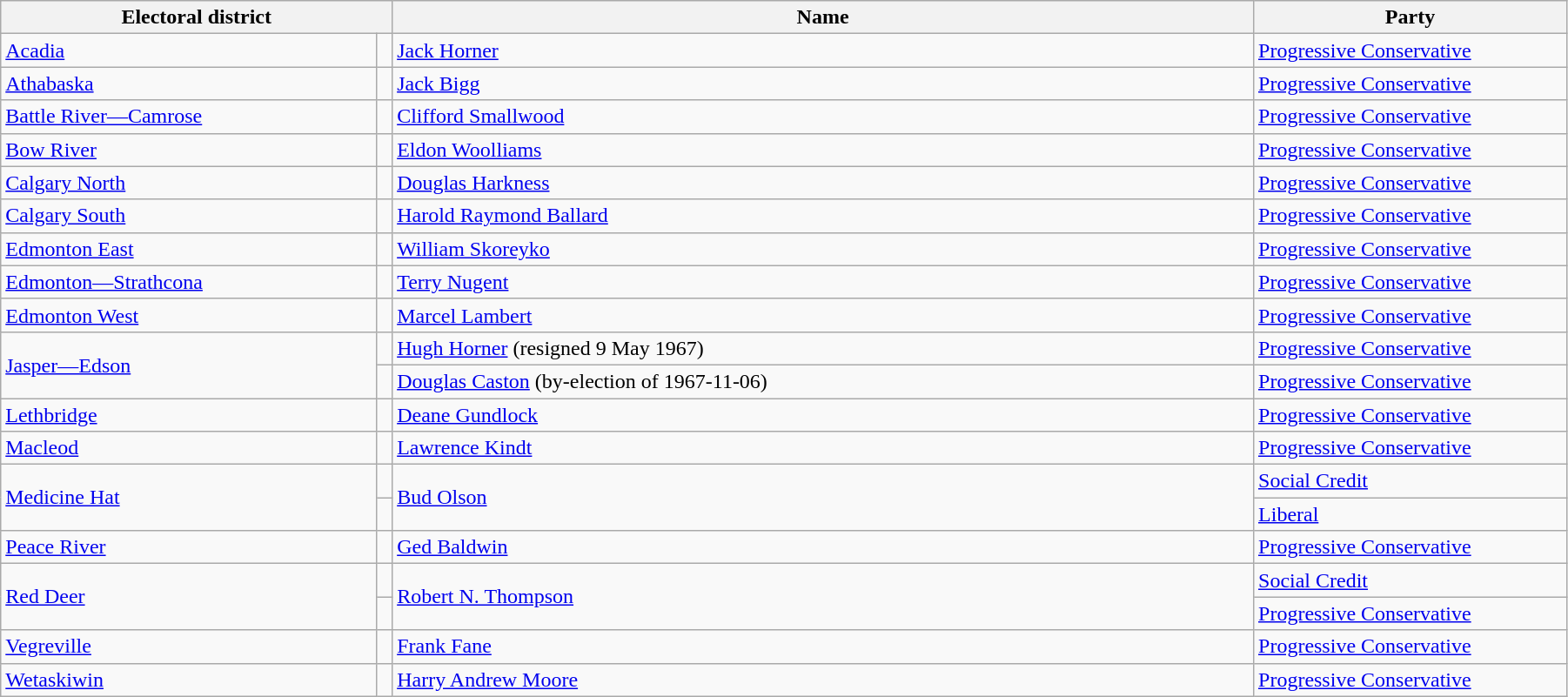<table class="wikitable" width=95%>
<tr>
<th colspan=2 width=25%>Electoral district</th>
<th>Name</th>
<th width=20%>Party</th>
</tr>
<tr>
<td width=24%><a href='#'>Acadia</a></td>
<td></td>
<td><a href='#'>Jack Horner</a></td>
<td><a href='#'>Progressive Conservative</a></td>
</tr>
<tr>
<td><a href='#'>Athabaska</a></td>
<td></td>
<td><a href='#'>Jack Bigg</a></td>
<td><a href='#'>Progressive Conservative</a></td>
</tr>
<tr>
<td><a href='#'>Battle River—Camrose</a></td>
<td></td>
<td><a href='#'>Clifford Smallwood</a></td>
<td><a href='#'>Progressive Conservative</a></td>
</tr>
<tr>
<td><a href='#'>Bow River</a></td>
<td></td>
<td><a href='#'>Eldon Woolliams</a></td>
<td><a href='#'>Progressive Conservative</a></td>
</tr>
<tr>
<td><a href='#'>Calgary North</a></td>
<td></td>
<td><a href='#'>Douglas Harkness</a></td>
<td><a href='#'>Progressive Conservative</a></td>
</tr>
<tr>
<td><a href='#'>Calgary South</a></td>
<td></td>
<td><a href='#'>Harold Raymond Ballard</a></td>
<td><a href='#'>Progressive Conservative</a></td>
</tr>
<tr>
<td><a href='#'>Edmonton East</a></td>
<td></td>
<td><a href='#'>William Skoreyko</a></td>
<td><a href='#'>Progressive Conservative</a></td>
</tr>
<tr>
<td><a href='#'>Edmonton—Strathcona</a></td>
<td></td>
<td><a href='#'>Terry Nugent</a></td>
<td><a href='#'>Progressive Conservative</a></td>
</tr>
<tr>
<td><a href='#'>Edmonton West</a></td>
<td></td>
<td><a href='#'>Marcel Lambert</a></td>
<td><a href='#'>Progressive Conservative</a></td>
</tr>
<tr>
<td rowspan=2><a href='#'>Jasper—Edson</a></td>
<td></td>
<td><a href='#'>Hugh Horner</a> (resigned 9 May 1967)</td>
<td><a href='#'>Progressive Conservative</a></td>
</tr>
<tr>
<td></td>
<td><a href='#'>Douglas Caston</a> (by-election of 1967-11-06)</td>
<td><a href='#'>Progressive Conservative</a></td>
</tr>
<tr>
<td><a href='#'>Lethbridge</a></td>
<td></td>
<td><a href='#'>Deane Gundlock</a></td>
<td><a href='#'>Progressive Conservative</a></td>
</tr>
<tr>
<td><a href='#'>Macleod</a></td>
<td></td>
<td><a href='#'>Lawrence Kindt</a></td>
<td><a href='#'>Progressive Conservative</a></td>
</tr>
<tr>
<td rowspan=2><a href='#'>Medicine Hat</a></td>
<td></td>
<td rowspan=2><a href='#'>Bud Olson</a></td>
<td><a href='#'>Social Credit</a></td>
</tr>
<tr>
<td></td>
<td><a href='#'>Liberal</a></td>
</tr>
<tr>
<td><a href='#'>Peace River</a></td>
<td></td>
<td><a href='#'>Ged Baldwin</a></td>
<td><a href='#'>Progressive Conservative</a></td>
</tr>
<tr>
<td rowspan=2><a href='#'>Red Deer</a></td>
<td></td>
<td rowspan=2><a href='#'>Robert N. Thompson</a></td>
<td><a href='#'>Social Credit</a></td>
</tr>
<tr>
<td></td>
<td><a href='#'>Progressive Conservative</a></td>
</tr>
<tr>
<td><a href='#'>Vegreville</a></td>
<td></td>
<td><a href='#'>Frank Fane</a></td>
<td><a href='#'>Progressive Conservative</a></td>
</tr>
<tr>
<td><a href='#'>Wetaskiwin</a></td>
<td></td>
<td><a href='#'>Harry Andrew Moore</a></td>
<td><a href='#'>Progressive Conservative</a></td>
</tr>
</table>
